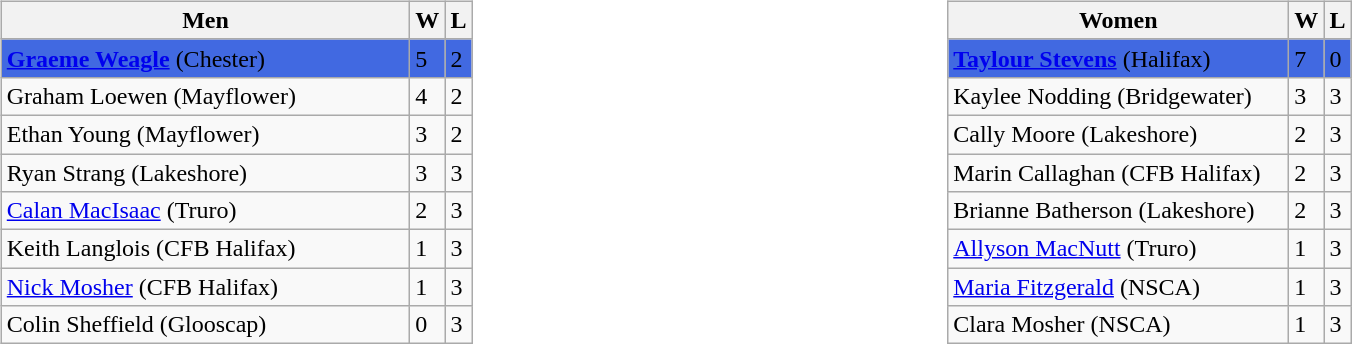<table>
<tr>
<td valign=top width=20%><br><table class=wikitable>
<tr>
<th width=265>Men</th>
<th>W</th>
<th>L</th>
</tr>
<tr bgcolor=#4169E1>
<td><strong><a href='#'>Graeme Weagle</a></strong> (Chester)</td>
<td>5</td>
<td>2</td>
</tr>
<tr>
<td>Graham Loewen (Mayflower)</td>
<td>4</td>
<td>2</td>
</tr>
<tr>
<td>Ethan Young (Mayflower)</td>
<td>3</td>
<td>2</td>
</tr>
<tr>
<td>Ryan Strang (Lakeshore)</td>
<td>3</td>
<td>3</td>
</tr>
<tr>
<td><a href='#'>Calan MacIsaac</a> (Truro)</td>
<td>2</td>
<td>3</td>
</tr>
<tr>
<td>Keith Langlois (CFB Halifax)</td>
<td>1</td>
<td>3</td>
</tr>
<tr>
<td><a href='#'>Nick Mosher</a> (CFB Halifax)</td>
<td>1</td>
<td>3</td>
</tr>
<tr>
<td>Colin Sheffield (Glooscap)</td>
<td>0</td>
<td>3</td>
</tr>
</table>
</td>
<td valign=top width=20%><br><table class=wikitable>
<tr>
<th width=220>Women</th>
<th>W</th>
<th>L</th>
</tr>
<tr bgcolor=#4169E1>
<td><strong><a href='#'>Taylour Stevens</a></strong> (Halifax)</td>
<td>7</td>
<td>0</td>
</tr>
<tr>
<td>Kaylee Nodding (Bridgewater)</td>
<td>3</td>
<td>3</td>
</tr>
<tr>
<td>Cally Moore (Lakeshore)</td>
<td>2</td>
<td>3</td>
</tr>
<tr>
<td>Marin Callaghan (CFB Halifax)</td>
<td>2</td>
<td>3</td>
</tr>
<tr>
<td>Brianne Batherson (Lakeshore)</td>
<td>2</td>
<td>3</td>
</tr>
<tr>
<td><a href='#'>Allyson MacNutt</a> (Truro)</td>
<td>1</td>
<td>3</td>
</tr>
<tr>
<td><a href='#'>Maria Fitzgerald</a> (NSCA)</td>
<td>1</td>
<td>3</td>
</tr>
<tr>
<td>Clara Mosher (NSCA)</td>
<td>1</td>
<td>3</td>
</tr>
</table>
</td>
</tr>
</table>
